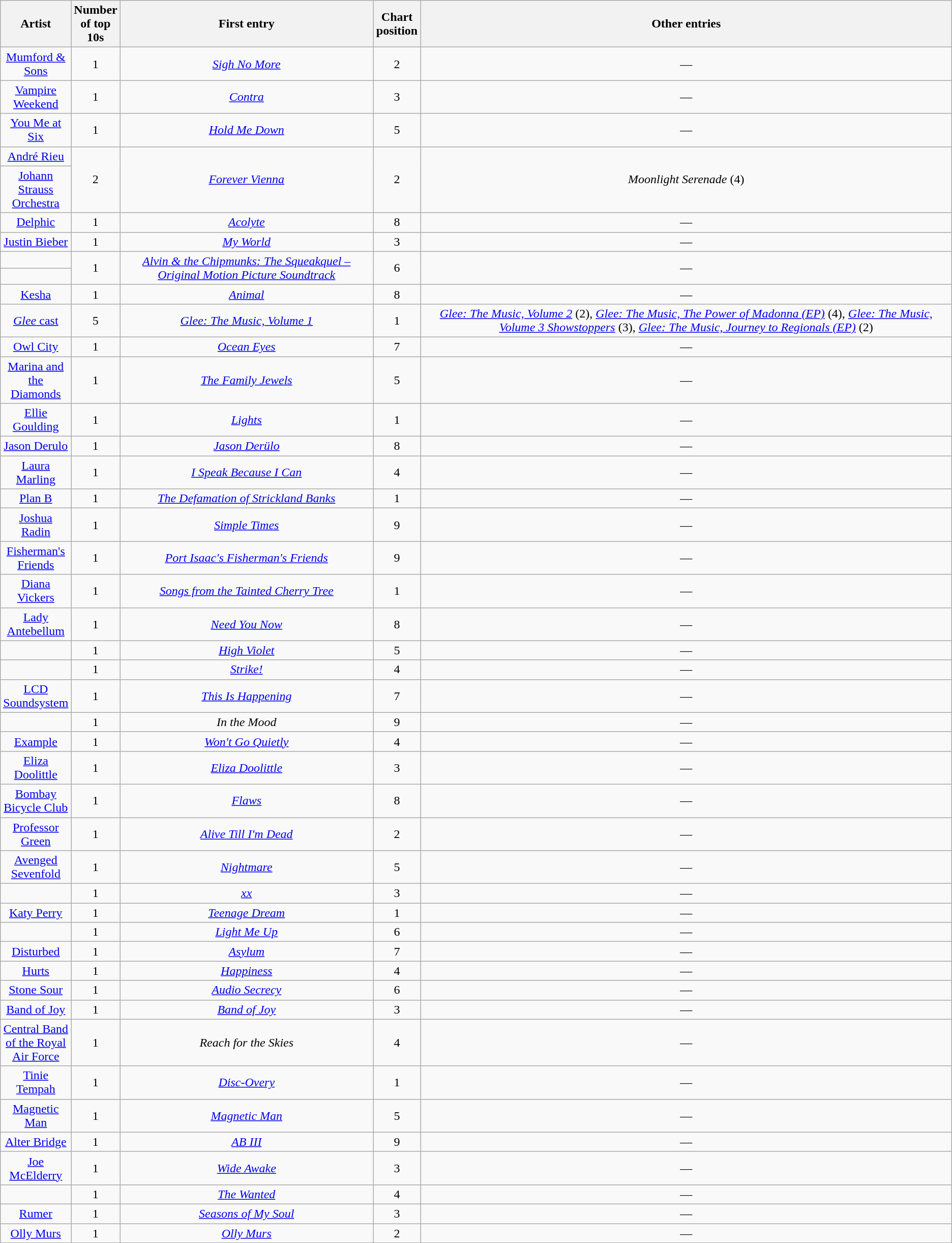<table class="wikitable sortable mw-collapsible mw-collapsed" style="text-align: center;">
<tr>
<th scope="col" style="width:55px;">Artist</th>
<th scope="col" style="width:55px;" data-sort-type="number">Number of top 10s</th>
<th scope="col" style="text-align:center;">First entry</th>
<th scope="col" style="width:55px;" data-sort-type="number">Chart position</th>
<th scope="col" style="text-align:center;">Other entries</th>
</tr>
<tr>
<td><a href='#'>Mumford & Sons</a></td>
<td>1</td>
<td><em><a href='#'>Sigh No More</a></em></td>
<td>2</td>
<td>—</td>
</tr>
<tr>
<td><a href='#'>Vampire Weekend</a></td>
<td>1</td>
<td><em><a href='#'>Contra</a></em></td>
<td>3</td>
<td>—</td>
</tr>
<tr>
<td><a href='#'>You Me at Six</a></td>
<td>1</td>
<td><em><a href='#'>Hold Me Down</a></em></td>
<td>5</td>
<td>—</td>
</tr>
<tr>
<td><a href='#'>André Rieu</a></td>
<td rowspan="2">2</td>
<td rowspan="2"><em><a href='#'>Forever Vienna</a></em></td>
<td rowspan="2">2</td>
<td rowspan="2"><em>Moonlight Serenade</em> (4)</td>
</tr>
<tr>
<td><a href='#'>Johann Strauss Orchestra</a></td>
</tr>
<tr>
<td><a href='#'>Delphic</a></td>
<td>1</td>
<td><em><a href='#'>Acolyte</a></em></td>
<td>8</td>
<td>—</td>
</tr>
<tr>
<td><a href='#'>Justin Bieber</a></td>
<td>1</td>
<td><em><a href='#'>My World</a></em></td>
<td>3</td>
<td>—</td>
</tr>
<tr>
<td></td>
<td rowspan="2">1</td>
<td rowspan="2"><em><a href='#'>Alvin & the Chipmunks: The Squeakquel – Original Motion Picture Soundtrack</a></em></td>
<td rowspan="2">6</td>
<td rowspan="2">—</td>
</tr>
<tr>
<td></td>
</tr>
<tr>
<td><a href='#'>Kesha</a></td>
<td>1</td>
<td><em><a href='#'>Animal</a></em></td>
<td>8</td>
<td>—</td>
</tr>
<tr>
<td><a href='#'><em>Glee</em> cast</a></td>
<td>5</td>
<td><em><a href='#'>Glee: The Music, Volume 1</a></em></td>
<td>1</td>
<td><em><a href='#'>Glee: The Music, Volume 2</a></em> (2), <em><a href='#'>Glee: The Music, The Power of Madonna (EP)</a></em> (4), <em><a href='#'>Glee: The Music, Volume 3 Showstoppers</a></em> (3), <em><a href='#'>Glee: The Music, Journey to Regionals (EP)</a></em> (2)</td>
</tr>
<tr>
<td><a href='#'>Owl City</a></td>
<td>1</td>
<td><em><a href='#'>Ocean Eyes</a></em></td>
<td>7</td>
<td>—</td>
</tr>
<tr>
<td><a href='#'>Marina and the Diamonds</a></td>
<td>1</td>
<td><em><a href='#'>The Family Jewels</a></em></td>
<td>5</td>
<td>—</td>
</tr>
<tr>
<td><a href='#'>Ellie Goulding</a></td>
<td>1</td>
<td><em><a href='#'>Lights</a></em></td>
<td>1</td>
<td>—</td>
</tr>
<tr>
<td><a href='#'>Jason Derulo</a></td>
<td>1</td>
<td><em><a href='#'>Jason Derülo</a></em></td>
<td>8</td>
<td>—</td>
</tr>
<tr>
<td><a href='#'>Laura Marling</a></td>
<td>1</td>
<td><em><a href='#'>I Speak Because I Can</a></em></td>
<td>4</td>
<td>—</td>
</tr>
<tr>
<td><a href='#'>Plan B</a></td>
<td>1</td>
<td><em><a href='#'>The Defamation of Strickland Banks</a></em></td>
<td>1</td>
<td>—</td>
</tr>
<tr>
<td><a href='#'>Joshua Radin</a></td>
<td>1</td>
<td><em><a href='#'>Simple Times</a></em></td>
<td>9</td>
<td>—</td>
</tr>
<tr>
<td><a href='#'>Fisherman's Friends</a></td>
<td>1</td>
<td><em><a href='#'>Port Isaac's Fisherman's Friends</a></em></td>
<td>9</td>
<td>—</td>
</tr>
<tr>
<td><a href='#'>Diana Vickers</a></td>
<td>1</td>
<td><em><a href='#'>Songs from the Tainted Cherry Tree</a></em></td>
<td>1</td>
<td>—</td>
</tr>
<tr>
<td><a href='#'>Lady Antebellum</a></td>
<td>1</td>
<td><em><a href='#'>Need You Now</a></em></td>
<td>8</td>
<td>—</td>
</tr>
<tr>
<td></td>
<td>1</td>
<td><em><a href='#'>High Violet</a></em></td>
<td>5</td>
<td>—</td>
</tr>
<tr>
<td></td>
<td>1</td>
<td><em><a href='#'>Strike!</a></em></td>
<td>4</td>
<td>—</td>
</tr>
<tr>
<td><a href='#'>LCD Soundsystem</a></td>
<td>1</td>
<td><em><a href='#'>This Is Happening</a></em></td>
<td>7</td>
<td>—</td>
</tr>
<tr>
<td></td>
<td>1</td>
<td><em>In the Mood</em></td>
<td>9</td>
<td>—</td>
</tr>
<tr>
<td><a href='#'>Example</a></td>
<td>1</td>
<td><em><a href='#'>Won't Go Quietly</a></em></td>
<td>4</td>
<td>—</td>
</tr>
<tr>
<td><a href='#'>Eliza Doolittle</a></td>
<td>1</td>
<td><em><a href='#'>Eliza Doolittle</a></em></td>
<td>3</td>
<td>—</td>
</tr>
<tr>
<td><a href='#'>Bombay Bicycle Club</a></td>
<td>1</td>
<td><em><a href='#'>Flaws</a></em></td>
<td>8</td>
<td>—</td>
</tr>
<tr>
<td><a href='#'>Professor Green</a></td>
<td>1</td>
<td><em><a href='#'>Alive Till I'm Dead</a></em></td>
<td>2</td>
<td>—</td>
</tr>
<tr>
<td><a href='#'>Avenged Sevenfold</a></td>
<td>1</td>
<td><em><a href='#'>Nightmare</a></em></td>
<td>5</td>
<td>—</td>
</tr>
<tr>
<td></td>
<td>1</td>
<td><em><a href='#'>xx</a></em></td>
<td>3</td>
<td>—</td>
</tr>
<tr>
<td><a href='#'>Katy Perry</a></td>
<td>1</td>
<td><em><a href='#'>Teenage Dream</a></em></td>
<td>1</td>
<td>—</td>
</tr>
<tr>
<td></td>
<td>1</td>
<td><em><a href='#'>Light Me Up</a></em></td>
<td>6</td>
<td>—</td>
</tr>
<tr>
<td><a href='#'>Disturbed</a></td>
<td>1</td>
<td><em><a href='#'>Asylum</a></em></td>
<td>7</td>
<td>—</td>
</tr>
<tr>
<td><a href='#'>Hurts</a></td>
<td>1</td>
<td><em><a href='#'>Happiness</a></em></td>
<td>4</td>
<td>—</td>
</tr>
<tr>
<td><a href='#'>Stone Sour</a></td>
<td>1</td>
<td><em><a href='#'>Audio Secrecy</a></em></td>
<td>6</td>
<td>—</td>
</tr>
<tr>
<td><a href='#'>Band of Joy</a></td>
<td>1</td>
<td><em><a href='#'>Band of Joy</a></em></td>
<td>3</td>
<td>—</td>
</tr>
<tr>
<td><a href='#'>Central Band of the Royal Air Force</a></td>
<td>1</td>
<td><em>Reach for the Skies</em></td>
<td>4</td>
<td>—</td>
</tr>
<tr>
<td><a href='#'>Tinie Tempah</a></td>
<td>1</td>
<td><em><a href='#'>Disc-Overy</a></em></td>
<td>1</td>
<td>—</td>
</tr>
<tr>
<td><a href='#'>Magnetic Man</a></td>
<td>1</td>
<td><em><a href='#'>Magnetic Man</a></em></td>
<td>5</td>
<td>—</td>
</tr>
<tr>
<td><a href='#'>Alter Bridge</a></td>
<td>1</td>
<td><em><a href='#'>AB III</a></em></td>
<td>9</td>
<td>—</td>
</tr>
<tr>
<td><a href='#'>Joe McElderry</a></td>
<td>1</td>
<td><em><a href='#'>Wide Awake</a></em></td>
<td>3</td>
<td>—</td>
</tr>
<tr>
<td></td>
<td>1</td>
<td><em><a href='#'>The Wanted</a></em></td>
<td>4</td>
<td>—</td>
</tr>
<tr>
<td><a href='#'>Rumer</a></td>
<td>1</td>
<td><em><a href='#'>Seasons of My Soul</a></em></td>
<td>3</td>
<td>—</td>
</tr>
<tr>
<td><a href='#'>Olly Murs</a></td>
<td>1</td>
<td><em><a href='#'>Olly Murs</a></em></td>
<td>2</td>
<td>—</td>
</tr>
</table>
